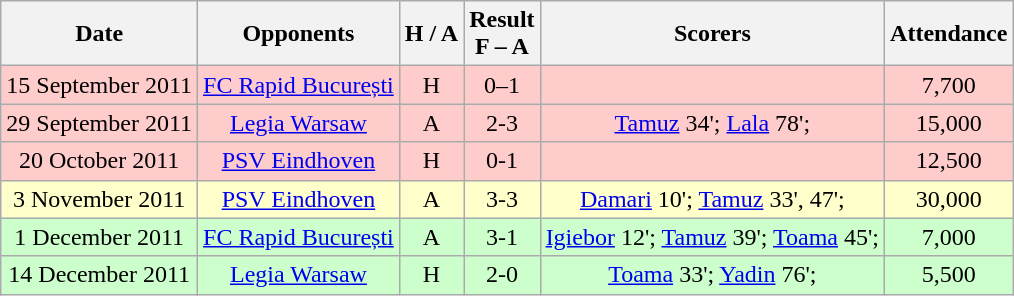<table class="wikitable" style="text-align:center">
<tr>
<th>Date</th>
<th>Opponents</th>
<th>H / A</th>
<th>Result<br>F – A</th>
<th>Scorers</th>
<th>Attendance</th>
</tr>
<tr bgcolor="#ffcccc">
<td>15 September 2011</td>
<td> <a href='#'>FC Rapid București</a></td>
<td>H</td>
<td>0–1</td>
<td></td>
<td>7,700</td>
</tr>
<tr bgcolor="#ffcccc">
<td>29 September 2011</td>
<td> <a href='#'>Legia Warsaw</a></td>
<td>A</td>
<td>2-3</td>
<td><a href='#'>Tamuz</a> 34'; <a href='#'>Lala</a> 78';</td>
<td>15,000</td>
</tr>
<tr bgcolor="#ffcccc">
<td>20 October 2011</td>
<td> <a href='#'>PSV Eindhoven</a></td>
<td>H</td>
<td>0-1</td>
<td></td>
<td>12,500</td>
</tr>
<tr bgcolor="#ffffcc">
<td>3 November 2011</td>
<td> <a href='#'>PSV Eindhoven</a></td>
<td>A</td>
<td>3-3</td>
<td><a href='#'>Damari</a> 10'; <a href='#'>Tamuz</a> 33', 47';</td>
<td>30,000</td>
</tr>
<tr bgcolor="#ccffcc">
<td>1 December 2011</td>
<td> <a href='#'>FC Rapid București</a></td>
<td>A</td>
<td>3-1</td>
<td><a href='#'>Igiebor</a>  12'; <a href='#'>Tamuz</a> 39'; <a href='#'>Toama</a> 45';</td>
<td>7,000</td>
</tr>
<tr bgcolor="#ccffcc">
<td>14 December 2011</td>
<td> <a href='#'>Legia Warsaw</a></td>
<td>H</td>
<td>2-0</td>
<td><a href='#'>Toama</a> 33'; <a href='#'>Yadin</a> 76';</td>
<td>5,500</td>
</tr>
</table>
